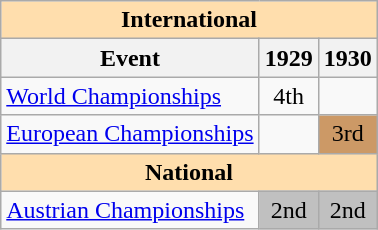<table class="wikitable" style="text-align:center">
<tr>
<th style="background-color: #ffdead; " colspan=3 align=center>International</th>
</tr>
<tr>
<th>Event</th>
<th>1929</th>
<th>1930</th>
</tr>
<tr>
<td align=left><a href='#'>World Championships</a></td>
<td>4th</td>
<td></td>
</tr>
<tr>
<td align=left><a href='#'>European Championships</a></td>
<td></td>
<td bgcolor=cc9966>3rd</td>
</tr>
<tr>
<th style="background-color: #ffdead; " colspan=3 align=center>National</th>
</tr>
<tr>
<td align=left><a href='#'>Austrian Championships</a></td>
<td bgcolor=silver>2nd</td>
<td bgcolor=silver>2nd</td>
</tr>
</table>
